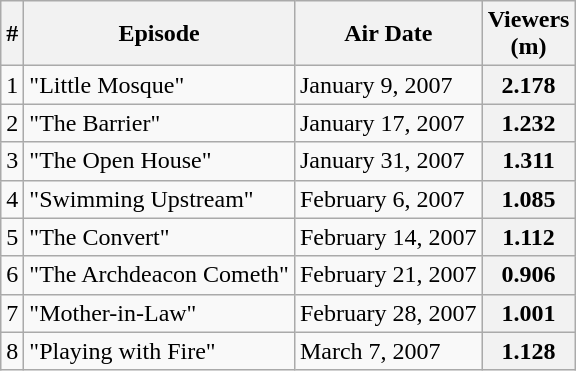<table class="wikitable" 18–34>
<tr>
<th>#</th>
<th>Episode</th>
<th>Air Date</th>
<th>Viewers<br>(m)</th>
</tr>
<tr>
<td style="text-align:center">1</td>
<td>"Little Mosque"</td>
<td>January 9, 2007</td>
<th style="text-align:center">2.178</th>
</tr>
<tr>
<td style="text-align:center">2</td>
<td>"The Barrier"</td>
<td>January 17, 2007</td>
<th style="text-align:center">1.232</th>
</tr>
<tr>
<td style="text-align:center">3</td>
<td>"The Open House"</td>
<td>January 31, 2007</td>
<th style="text-align:center">1.311</th>
</tr>
<tr>
<td style="text-align:center">4</td>
<td>"Swimming Upstream"</td>
<td>February 6, 2007</td>
<th style="text-align:center">1.085</th>
</tr>
<tr>
<td style="text-align:center">5</td>
<td>"The Convert"</td>
<td>February 14, 2007</td>
<th style="text-align:center">1.112</th>
</tr>
<tr>
<td style="text-align:center">6</td>
<td>"The Archdeacon Cometh"</td>
<td>February 21, 2007</td>
<th style="text-align:center">0.906</th>
</tr>
<tr>
<td style="text-align:center">7</td>
<td>"Mother-in-Law"</td>
<td>February 28, 2007</td>
<th style="text-align:center">1.001</th>
</tr>
<tr>
<td style="text-align:center">8</td>
<td>"Playing with Fire"</td>
<td>March 7, 2007</td>
<th style="text-align:center">1.128</th>
</tr>
</table>
